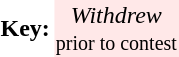<table>
<tr>
<td><strong>Key:</strong></td>
<td align="center" bgcolor=#FFE8E8><em>Withdrew</em><br><small>prior to contest</small></td>
</tr>
</table>
